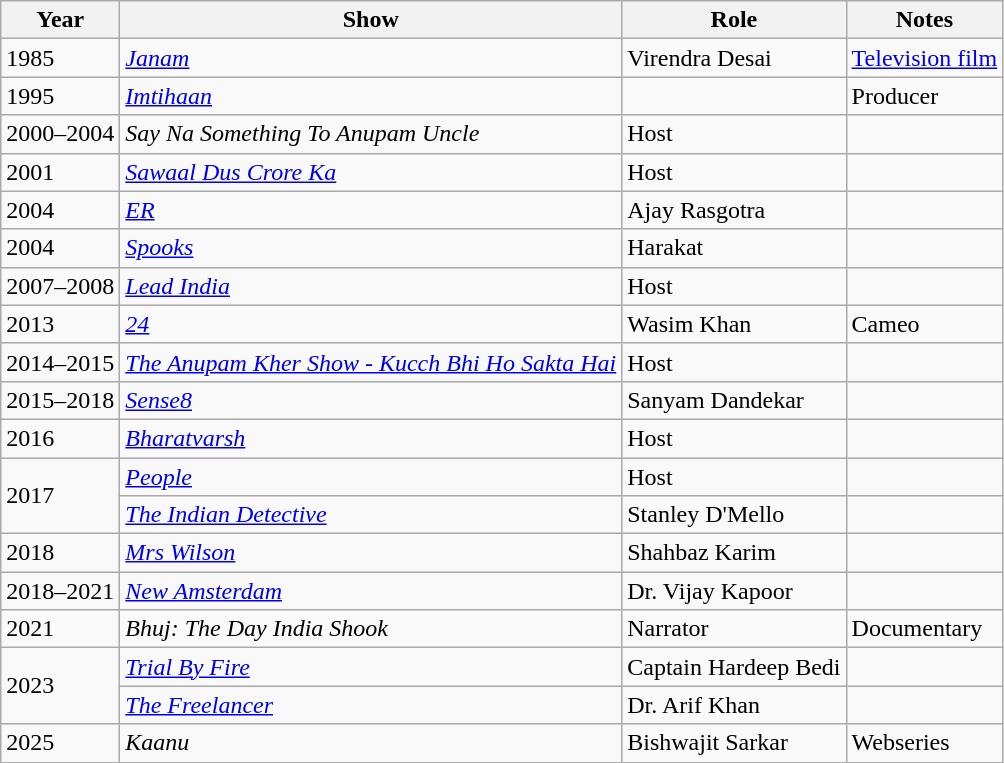<table class="wikitable">
<tr>
<th>Year</th>
<th>Show</th>
<th>Role</th>
<th>Notes</th>
</tr>
<tr>
<td>1985</td>
<td><em><a href='#'>Janam</a></em></td>
<td>Virendra Desai</td>
<td><a href='#'>Television film</a></td>
</tr>
<tr>
<td>1995</td>
<td><em><a href='#'>Imtihaan</a></em></td>
<td></td>
<td>Producer</td>
</tr>
<tr>
<td>2000–2004</td>
<td><em>Say Na Something To Anupam Uncle</em></td>
<td>Host</td>
<td></td>
</tr>
<tr>
<td>2001</td>
<td><em><a href='#'>Sawaal Dus Crore Ka</a></em></td>
<td>Host</td>
<td></td>
</tr>
<tr>
<td>2004</td>
<td><em><a href='#'>ER</a></em></td>
<td>Ajay Rasgotra</td>
<td></td>
</tr>
<tr>
<td>2004</td>
<td><a href='#'><em>Spooks</em></a></td>
<td>Harakat</td>
<td></td>
</tr>
<tr>
<td>2007–2008</td>
<td><em><a href='#'>Lead India</a></em></td>
<td>Host</td>
<td></td>
</tr>
<tr>
<td>2013</td>
<td><em><a href='#'>24</a></em></td>
<td>Wasim Khan</td>
<td>Cameo</td>
</tr>
<tr>
<td>2014–2015</td>
<td><em><a href='#'>The Anupam Kher Show - Kucch Bhi Ho Sakta Hai</a></em></td>
<td>Host</td>
<td></td>
</tr>
<tr>
<td>2015–2018</td>
<td><em><a href='#'>Sense8</a></em></td>
<td>Sanyam Dandekar</td>
<td></td>
</tr>
<tr>
<td>2016</td>
<td><em><a href='#'>Bharatvarsh</a></em></td>
<td>Host</td>
<td></td>
</tr>
<tr>
<td rowspan="2">2017</td>
<td><em><a href='#'>People</a></em></td>
<td>Host</td>
<td></td>
</tr>
<tr>
<td><em><a href='#'>The Indian Detective</a></em></td>
<td>Stanley D'Mello</td>
<td></td>
</tr>
<tr>
<td rowspan=1>2018</td>
<td><em><a href='#'>Mrs Wilson</a></em></td>
<td>Shahbaz Karim</td>
<td></td>
</tr>
<tr>
<td rowspan=1>2018–2021</td>
<td><em><a href='#'>New Amsterdam</a></em></td>
<td>Dr. Vijay Kapoor</td>
<td></td>
</tr>
<tr>
<td rowspan=1>2021</td>
<td><em>Bhuj: The Day India Shook</em></td>
<td>Narrator</td>
<td>Documentary</td>
</tr>
<tr>
<td rowspan=2>2023</td>
<td><em><a href='#'>Trial By Fire</a></em></td>
<td>Captain Hardeep Bedi</td>
<td></td>
</tr>
<tr>
<td><em><a href='#'>The Freelancer</a></em></td>
<td>Dr. Arif Khan</td>
<td></td>
</tr>
<tr>
<td rowspan=1>2025</td>
<td><em>Kaanu</em></td>
<td>Bishwajit Sarkar</td>
<td>Webseries</td>
</tr>
<tr>
</tr>
</table>
